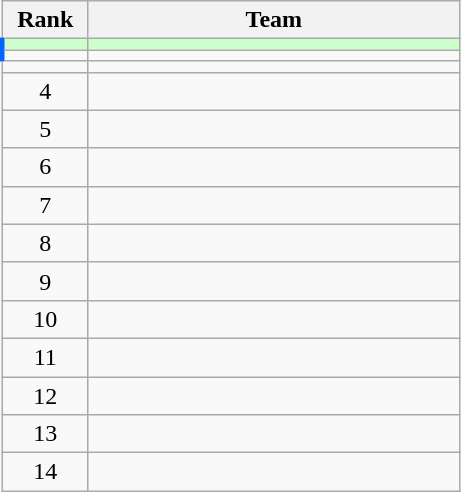<table class="wikitable" style="text-align: center;">
<tr>
<th width=50>Rank</th>
<th width=240>Team</th>
</tr>
<tr bgcolor=#cfc>
<td style="border-left:3px solid #06f;"></td>
<td align=left></td>
</tr>
<tr>
<td style="border-left:3px solid #06f;"></td>
<td align=left></td>
</tr>
<tr>
<td></td>
<td align=left></td>
</tr>
<tr>
<td>4</td>
<td align=left></td>
</tr>
<tr>
<td>5</td>
<td align=left></td>
</tr>
<tr>
<td>6</td>
<td align=left></td>
</tr>
<tr>
<td>7</td>
<td align=left></td>
</tr>
<tr>
<td>8</td>
<td align=left></td>
</tr>
<tr>
<td>9</td>
<td align=left></td>
</tr>
<tr>
<td>10</td>
<td align=left></td>
</tr>
<tr>
<td>11</td>
<td align=left></td>
</tr>
<tr>
<td>12</td>
<td align=left></td>
</tr>
<tr>
<td>13</td>
<td align=left></td>
</tr>
<tr>
<td>14</td>
<td align=left></td>
</tr>
</table>
